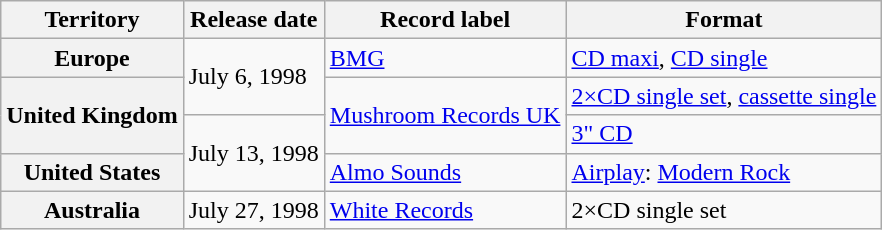<table class="wikitable plainrowheaders">
<tr>
<th scope="col">Territory</th>
<th scope="col">Release date</th>
<th scope="col">Record label</th>
<th scope="col">Format</th>
</tr>
<tr>
<th scope="row">Europe</th>
<td rowspan="2">July 6, 1998</td>
<td><a href='#'>BMG</a></td>
<td><a href='#'>CD maxi</a>, <a href='#'>CD single</a></td>
</tr>
<tr>
<th scope="row" rowspan="2">United Kingdom</th>
<td rowspan="2"><a href='#'>Mushroom Records UK</a></td>
<td><a href='#'>2×CD single set</a>, <a href='#'>cassette single</a></td>
</tr>
<tr>
<td rowspan="2">July 13, 1998</td>
<td><a href='#'>3" CD</a></td>
</tr>
<tr>
<th scope="row">United States</th>
<td><a href='#'>Almo Sounds</a></td>
<td><a href='#'>Airplay</a>: <a href='#'>Modern Rock</a></td>
</tr>
<tr>
<th scope="row">Australia</th>
<td>July 27, 1998</td>
<td><a href='#'>White Records</a></td>
<td>2×CD single set</td>
</tr>
</table>
